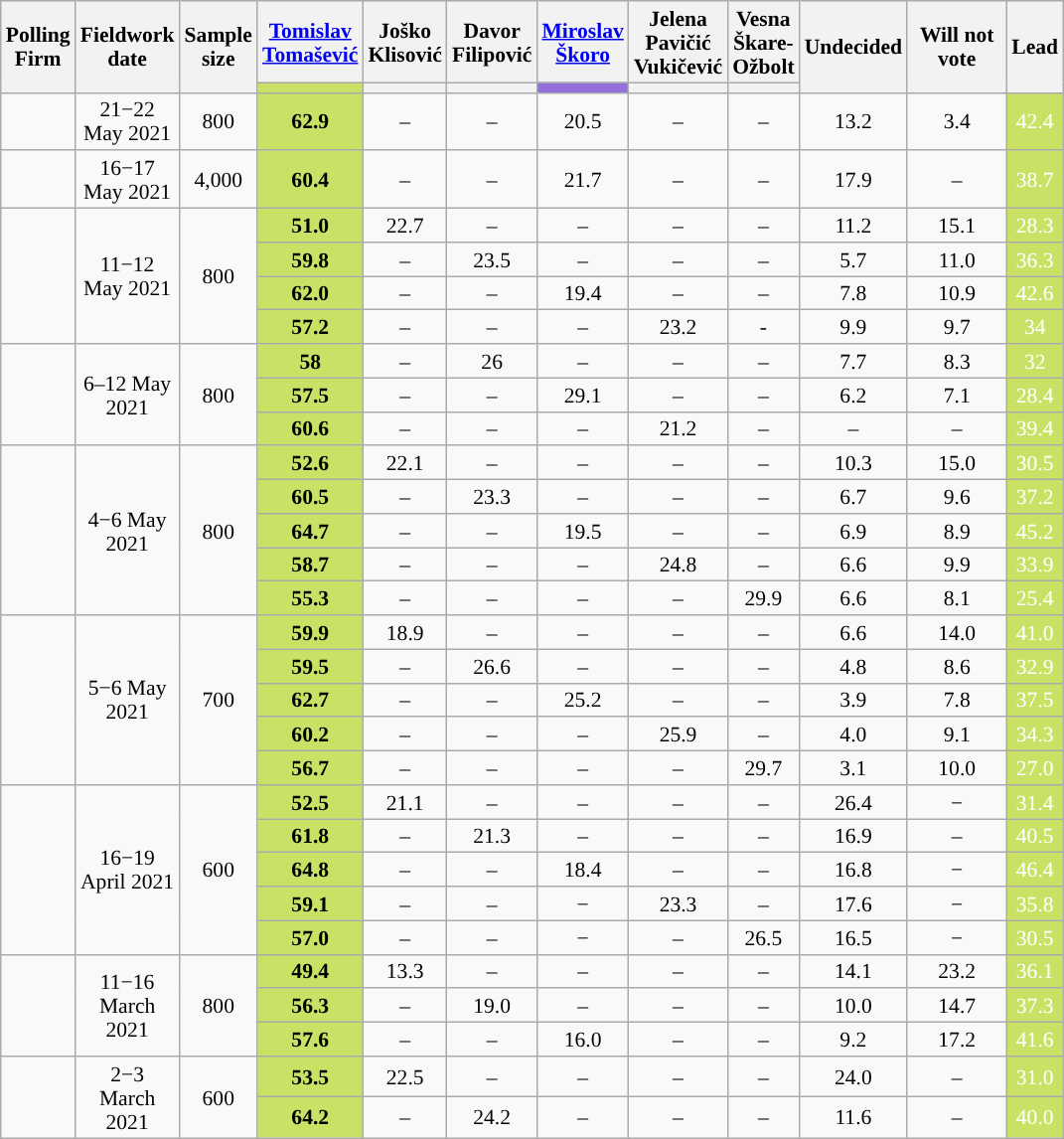<table class="wikitable sortable" style="text-align:center; font-size:90%; line-height:16px;">
<tr style="height:42px;">
<th rowspan="2" style="width:40px;">Polling Firm</th>
<th rowspan="2" style="width:40px;">Fieldwork date</th>
<th rowspan="2" style="width:40px;">Sample <br> size</th>
<th class="unsortable" style="width:40px;"><a href='#'>Tomislav Tomašević</a></th>
<th class="unsortable" style="width:40px;">Joško Klisović</th>
<th class="unsortable" style="width:40px;">Davor Filipović</th>
<th class="unsortable" style="width:40px;"><a href='#'>Miroslav Škoro</a></th>
<th class="unsortable" style="width:40px;">Jelena Pavičić Vukičević</th>
<th class="unsortable" style="width:40px;">Vesna Škare-Ožbolt</th>
<th rowspan="2" class="unsortable" style="width:40px;">Undecided</th>
<th rowspan="2" class="unsortable" style="width:60px;">Will not vote</th>
<th rowspan="2" class="unsortable" style="width:20px;">Lead</th>
</tr>
<tr>
<th class="unsortable" style="background:#C9E265" width="45px"></th>
<th class="unsortable" style="color:inherit;background:"></th>
<th class="unsortable" style="color:inherit;background:"></th>
<th class="unsortable" style="color:inherit;background:#9370DB; width:45px;"></th>
<th class="unsortable" style="color:inherit;background:"></th>
<th class="unsortable" style="color:inherit;background:"></th>
</tr>
<tr>
<td></td>
<td>21−22 May 2021</td>
<td>800</td>
<td style="background:#C9E265"><strong>62.9</strong></td>
<td>–</td>
<td>–</td>
<td>20.5</td>
<td>–</td>
<td>–</td>
<td>13.2</td>
<td>3.4</td>
<td style="background:#C9E265; color: white">42.4</td>
</tr>
<tr>
<td></td>
<td>16−17 May 2021</td>
<td>4,000</td>
<td style="background:#C9E265"><strong>60.4</strong></td>
<td>–</td>
<td>–</td>
<td>21.7</td>
<td>–</td>
<td>–</td>
<td>17.9</td>
<td>–</td>
<td style="background:#C9E265; color: white">38.7</td>
</tr>
<tr>
<td rowspan=4></td>
<td rowspan=4>11−12 May 2021</td>
<td rowspan=4>800</td>
<td style="background:#C9E265"><strong>51.0</strong></td>
<td>22.7</td>
<td>–</td>
<td>–</td>
<td>–</td>
<td>–</td>
<td>11.2</td>
<td>15.1</td>
<td style="background:#C9E265; color: white">28.3</td>
</tr>
<tr>
<td style="background:#C9E265"><strong>59.8</strong></td>
<td>–</td>
<td>23.5</td>
<td>–</td>
<td>–</td>
<td>–</td>
<td>5.7</td>
<td>11.0</td>
<td style="background:#C9E265; color: white">36.3</td>
</tr>
<tr>
<td style="background:#C9E265"><strong>62.0</strong></td>
<td>–</td>
<td>–</td>
<td>19.4</td>
<td>–</td>
<td>–</td>
<td>7.8</td>
<td>10.9</td>
<td style="background:#C9E265; color: white">42.6</td>
</tr>
<tr>
<td style="background:#C9E265"><strong>57.2</strong></td>
<td>–</td>
<td>–</td>
<td>–</td>
<td>23.2</td>
<td>-</td>
<td>9.9</td>
<td>9.7</td>
<td style="background:#C9E265; color: white">34</td>
</tr>
<tr>
<td rowspan=3></td>
<td rowspan=3>6–12 May 2021</td>
<td rowspan=3>800</td>
<td style="background:#C9E265"><strong>58</strong></td>
<td>–</td>
<td>26</td>
<td>–</td>
<td>–</td>
<td>–</td>
<td>7.7</td>
<td>8.3</td>
<td style="background:#C9E265; color: white">32</td>
</tr>
<tr>
<td style="background:#C9E265"><strong>57.5</strong></td>
<td>–</td>
<td>–</td>
<td>29.1</td>
<td>–</td>
<td>–</td>
<td>6.2</td>
<td>7.1</td>
<td style="background:#C9E265; color: white">28.4</td>
</tr>
<tr>
<td style="background:#C9E265"><strong>60.6</strong></td>
<td>–</td>
<td>–</td>
<td>–</td>
<td>21.2</td>
<td>–</td>
<td>–</td>
<td>–</td>
<td style="background:#C9E265; color: white">39.4</td>
</tr>
<tr>
<td rowspan="5"></td>
<td rowspan="5">4−6 May 2021</td>
<td rowspan="5">800</td>
<td style="background:#C9E265"><strong>52.6</strong></td>
<td>22.1</td>
<td>–</td>
<td>–</td>
<td>–</td>
<td>–</td>
<td>10.3</td>
<td>15.0</td>
<td style="background:#C9E265; color: white">30.5</td>
</tr>
<tr>
<td style="background:#C9E265"><strong>60.5</strong></td>
<td>–</td>
<td>23.3</td>
<td>–</td>
<td>–</td>
<td>–</td>
<td>6.7</td>
<td>9.6</td>
<td style="background:#C9E265; color: white">37.2</td>
</tr>
<tr>
<td style="background:#C9E265"><strong>64.7</strong></td>
<td>–</td>
<td>–</td>
<td>19.5</td>
<td>–</td>
<td>–</td>
<td>6.9</td>
<td>8.9</td>
<td style="background:#C9E265; color: white">45.2</td>
</tr>
<tr>
<td style="background:#C9E265"><strong>58.7</strong></td>
<td>–</td>
<td>–</td>
<td>–</td>
<td>24.8</td>
<td>–</td>
<td>6.6</td>
<td>9.9</td>
<td style="background:#C9E265; color: white">33.9</td>
</tr>
<tr>
<td style="background:#C9E265"><strong>55.3</strong></td>
<td>–</td>
<td>–</td>
<td>–</td>
<td>–</td>
<td>29.9</td>
<td>6.6</td>
<td>8.1</td>
<td style="background:#C9E265; color: white">25.4</td>
</tr>
<tr>
<td rowspan="5"></td>
<td rowspan="5">5−6 May 2021</td>
<td rowspan="5">700</td>
<td style="background:#C9E265"><strong>59.9</strong></td>
<td>18.9</td>
<td>–</td>
<td>–</td>
<td>–</td>
<td>–</td>
<td>6.6</td>
<td>14.0</td>
<td style="background:#C9E265; color: white">41.0</td>
</tr>
<tr>
<td style="background:#C9E265"><strong>59.5</strong></td>
<td>–</td>
<td>26.6</td>
<td>–</td>
<td>–</td>
<td>–</td>
<td>4.8</td>
<td>8.6</td>
<td style="background:#C9E265; color: white">32.9</td>
</tr>
<tr>
<td style="background:#C9E265"><strong>62.7</strong></td>
<td>–</td>
<td>–</td>
<td>25.2</td>
<td>–</td>
<td>–</td>
<td>3.9</td>
<td>7.8</td>
<td style="background:#C9E265; color: white">37.5</td>
</tr>
<tr>
<td style="background:#C9E265"><strong>60.2</strong></td>
<td>–</td>
<td>–</td>
<td>–</td>
<td>25.9</td>
<td>–</td>
<td>4.0</td>
<td>9.1</td>
<td style="background:#C9E265; color: white">34.3</td>
</tr>
<tr>
<td style="background:#C9E265"><strong>56.7</strong></td>
<td>–</td>
<td>–</td>
<td>–</td>
<td>–</td>
<td>29.7</td>
<td>3.1</td>
<td>10.0</td>
<td style="background:#C9E265; color: white">27.0</td>
</tr>
<tr>
<td rowspan="5"></td>
<td rowspan="5">16−19 April 2021</td>
<td rowspan="5">600</td>
<td style="background:#C9E265"><strong>52.5</strong></td>
<td>21.1</td>
<td>–</td>
<td>–</td>
<td>–</td>
<td>–</td>
<td>26.4</td>
<td>−</td>
<td style="background:#C9E265; color: white">31.4</td>
</tr>
<tr>
<td style="background:#C9E265"><strong>61.8</strong></td>
<td>–</td>
<td>21.3</td>
<td>–</td>
<td>–</td>
<td>–</td>
<td>16.9</td>
<td>–</td>
<td style="background:#C9E265; color: white">40.5</td>
</tr>
<tr>
<td style="background:#C9E265"><strong>64.8</strong></td>
<td>–</td>
<td>–</td>
<td>18.4</td>
<td>–</td>
<td>–</td>
<td>16.8</td>
<td>−</td>
<td style="background:#C9E265; color: white">46.4</td>
</tr>
<tr>
<td style="background:#C9E265"><strong>59.1</strong></td>
<td>–</td>
<td>–</td>
<td>−</td>
<td>23.3</td>
<td>–</td>
<td>17.6</td>
<td>−</td>
<td style="background:#C9E265; color: white">35.8</td>
</tr>
<tr>
<td style="background:#C9E265"><strong>57.0</strong></td>
<td>–</td>
<td>–</td>
<td>−</td>
<td>–</td>
<td>26.5</td>
<td>16.5</td>
<td>−</td>
<td style="background:#C9E265; color: white">30.5</td>
</tr>
<tr>
<td rowspan="3"></td>
<td rowspan="3">11−16 March 2021</td>
<td rowspan="3">800</td>
<td style="background:#C9E265"><strong>49.4</strong></td>
<td>13.3</td>
<td>–</td>
<td>–</td>
<td>–</td>
<td>–</td>
<td>14.1</td>
<td>23.2</td>
<td style="background:#C9E265; color: white">36.1</td>
</tr>
<tr>
<td style="background:#C9E265"><strong>56.3</strong></td>
<td>–</td>
<td>19.0</td>
<td>–</td>
<td>–</td>
<td>–</td>
<td>10.0</td>
<td>14.7</td>
<td style="background:#C9E265; color: white">37.3</td>
</tr>
<tr>
<td style="background:#C9E265"><strong>57.6</strong></td>
<td>–</td>
<td>–</td>
<td>16.0</td>
<td>–</td>
<td>–</td>
<td>9.2</td>
<td>17.2</td>
<td style="background:#C9E265; color: white">41.6</td>
</tr>
<tr>
<td rowspan="2"></td>
<td rowspan="2">2−3 March 2021</td>
<td rowspan="2">600</td>
<td style="background:#C9E265"><strong>53.5</strong></td>
<td>22.5</td>
<td>–</td>
<td>–</td>
<td>–</td>
<td>–</td>
<td>24.0</td>
<td>–</td>
<td style="background:#C9E265; color: white">31.0</td>
</tr>
<tr>
<td style="background:#C9E265"><strong>64.2</strong></td>
<td>–</td>
<td>24.2</td>
<td>–</td>
<td>–</td>
<td>–</td>
<td>11.6</td>
<td>–</td>
<td style="background:#C9E265; color: white">40.0</td>
</tr>
</table>
